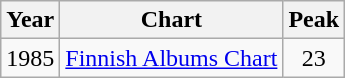<table class="wikitable">
<tr>
<th>Year</th>
<th>Chart</th>
<th>Peak</th>
</tr>
<tr>
<td>1985</td>
<td><a href='#'>Finnish Albums Chart</a></td>
<td style="text-align:center;">23</td>
</tr>
</table>
